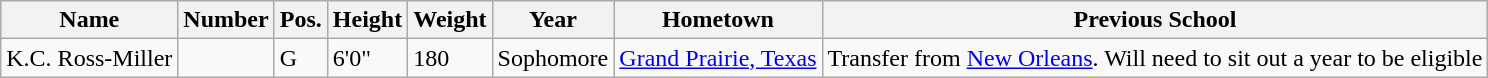<table class="wikitable sortable" border="1">
<tr>
<th>Name</th>
<th>Number</th>
<th>Pos.</th>
<th>Height</th>
<th>Weight</th>
<th>Year</th>
<th>Hometown</th>
<th class="unsortable">Previous School</th>
</tr>
<tr>
<td>K.C. Ross-Miller</td>
<td></td>
<td>G</td>
<td>6'0"</td>
<td>180</td>
<td>Sophomore</td>
<td><a href='#'>Grand Prairie, Texas</a></td>
<td>Transfer from <a href='#'>New Orleans</a>. Will need to sit out a year to be eligible</td>
</tr>
</table>
